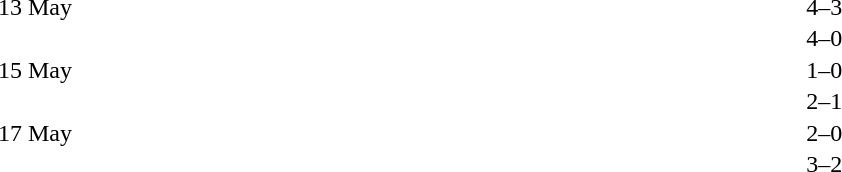<table cellspacing=1 width=70%>
<tr>
<th width=25%></th>
<th width=30%></th>
<th width=15%></th>
<th width=30%></th>
</tr>
<tr>
<td>13 May</td>
<td align=right></td>
<td align=center>4–3</td>
<td></td>
</tr>
<tr>
<td></td>
<td align=right></td>
<td align=center>4–0</td>
<td></td>
</tr>
<tr>
<td>15 May</td>
<td align=right></td>
<td align=center>1–0</td>
<td></td>
</tr>
<tr>
<td></td>
<td align=right></td>
<td align=center>2–1</td>
<td></td>
</tr>
<tr>
<td>17 May</td>
<td align=right></td>
<td align=center>2–0</td>
<td></td>
</tr>
<tr>
<td></td>
<td align=right></td>
<td align=center>3–2</td>
<td></td>
</tr>
</table>
